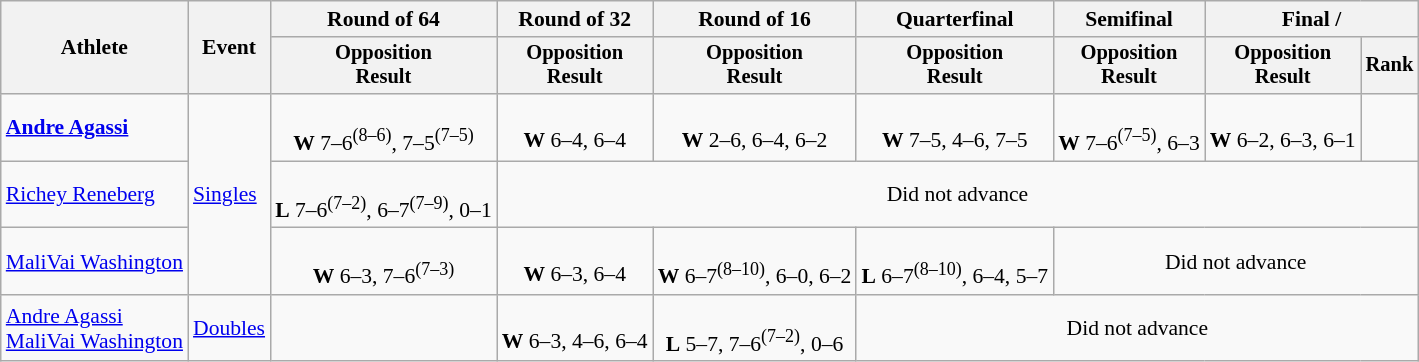<table class=wikitable style=font-size:90%;text-align:center>
<tr>
<th rowspan=2>Athlete</th>
<th rowspan=2>Event</th>
<th>Round of 64</th>
<th>Round of 32</th>
<th>Round of 16</th>
<th>Quarterfinal</th>
<th>Semifinal</th>
<th colspan=2>Final / </th>
</tr>
<tr style=font-size:95%>
<th>Opposition<br>Result</th>
<th>Opposition<br>Result</th>
<th>Opposition<br>Result</th>
<th>Opposition<br>Result</th>
<th>Opposition<br>Result</th>
<th>Opposition<br>Result</th>
<th>Rank</th>
</tr>
<tr>
<td align=left><strong><a href='#'>Andre Agassi</a></strong></td>
<td align=left rowspan=3><a href='#'>Singles</a></td>
<td><br><strong>W</strong> 7–6<sup>(8–6)</sup>, 7–5<sup>(7–5)</sup></td>
<td><br><strong>W</strong> 6–4, 6–4</td>
<td><br><strong>W</strong> 2–6, 6–4, 6–2</td>
<td><br><strong>W</strong> 7–5, 4–6, 7–5</td>
<td><br><strong>W</strong> 7–6<sup>(7–5)</sup>, 6–3</td>
<td><br><strong>W</strong> 6–2, 6–3, 6–1</td>
<td></td>
</tr>
<tr>
<td align=left><a href='#'>Richey Reneberg</a></td>
<td><br><strong>L</strong> 7–6<sup>(7–2)</sup>, 6–7<sup>(7–9)</sup>, 0–1 </td>
<td colspan=6>Did not advance</td>
</tr>
<tr>
<td align=left><a href='#'>MaliVai Washington</a></td>
<td><br><strong>W</strong> 6–3, 7–6<sup>(7–3)</sup></td>
<td><br><strong>W</strong> 6–3, 6–4</td>
<td><br><strong>W</strong> 6–7<sup>(8–10)</sup>, 6–0, 6–2</td>
<td><br><strong>L</strong> 6–7<sup>(8–10)</sup>, 6–4, 5–7</td>
<td colspan=3>Did not advance</td>
</tr>
<tr>
<td align=left><a href='#'>Andre Agassi</a><br><a href='#'>MaliVai Washington</a></td>
<td align=left><a href='#'>Doubles</a></td>
<td></td>
<td><br><strong>W</strong> 6–3, 4–6, 6–4</td>
<td><br><strong>L</strong> 5–7, 7–6<sup>(7–2)</sup>, 0–6</td>
<td colspan=4>Did not advance</td>
</tr>
</table>
